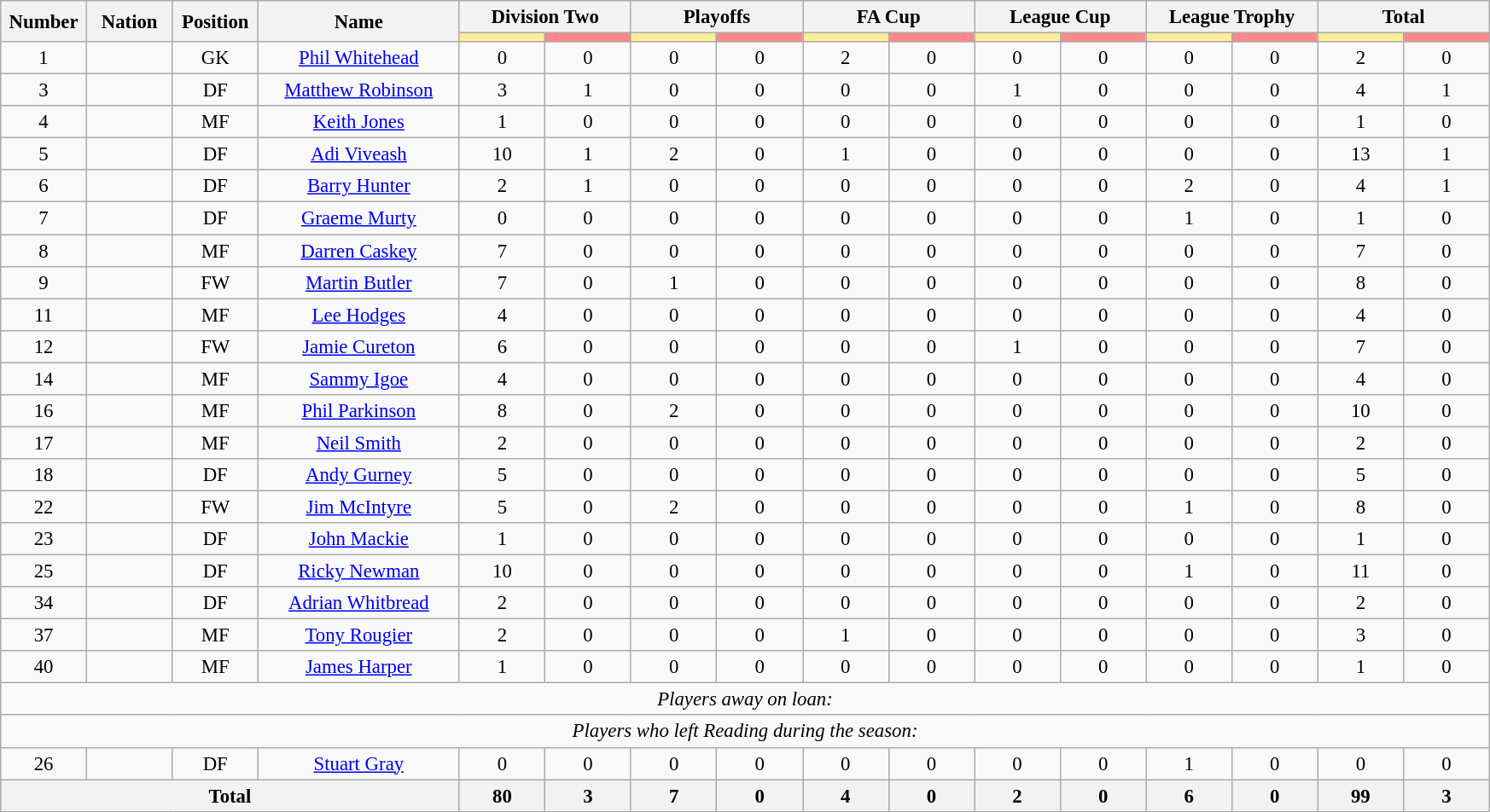<table class="wikitable" style="font-size: 95%; text-align: center;">
<tr>
<th rowspan=2 width=60>Number</th>
<th rowspan=2 width=60>Nation</th>
<th rowspan=2 width=60>Position</th>
<th rowspan=2 width=150>Name</th>
<th colspan=2>Division Two</th>
<th colspan=2>Playoffs</th>
<th colspan=2>FA Cup</th>
<th colspan=2>League Cup</th>
<th colspan=2>League Trophy</th>
<th colspan=2>Total</th>
</tr>
<tr>
<th style="width:60px; background:#fe9;"></th>
<th style="width:60px; background:#ff8888;"></th>
<th style="width:60px; background:#fe9;"></th>
<th style="width:60px; background:#ff8888;"></th>
<th style="width:60px; background:#fe9;"></th>
<th style="width:60px; background:#ff8888;"></th>
<th style="width:60px; background:#fe9;"></th>
<th style="width:60px; background:#ff8888;"></th>
<th style="width:60px; background:#fe9;"></th>
<th style="width:60px; background:#ff8888;"></th>
<th style="width:60px; background:#fe9;"></th>
<th style="width:60px; background:#ff8888;"></th>
</tr>
<tr>
<td>1</td>
<td></td>
<td>GK</td>
<td><a href='#'>Phil Whitehead</a></td>
<td>0</td>
<td>0</td>
<td>0</td>
<td>0</td>
<td>2</td>
<td>0</td>
<td>0</td>
<td>0</td>
<td>0</td>
<td>0</td>
<td>2</td>
<td>0</td>
</tr>
<tr>
<td>3</td>
<td></td>
<td>DF</td>
<td><a href='#'>Matthew Robinson</a></td>
<td>3</td>
<td>1</td>
<td>0</td>
<td>0</td>
<td>0</td>
<td>0</td>
<td>1</td>
<td>0</td>
<td>0</td>
<td>0</td>
<td>4</td>
<td>1</td>
</tr>
<tr>
<td>4</td>
<td></td>
<td>MF</td>
<td><a href='#'>Keith Jones</a></td>
<td>1</td>
<td>0</td>
<td>0</td>
<td>0</td>
<td>0</td>
<td>0</td>
<td>0</td>
<td>0</td>
<td>0</td>
<td>0</td>
<td>1</td>
<td>0</td>
</tr>
<tr>
<td>5</td>
<td></td>
<td>DF</td>
<td><a href='#'>Adi Viveash</a></td>
<td>10</td>
<td>1</td>
<td>2</td>
<td>0</td>
<td>1</td>
<td>0</td>
<td>0</td>
<td>0</td>
<td>0</td>
<td>0</td>
<td>13</td>
<td>1</td>
</tr>
<tr>
<td>6</td>
<td></td>
<td>DF</td>
<td><a href='#'>Barry Hunter</a></td>
<td>2</td>
<td>1</td>
<td>0</td>
<td>0</td>
<td>0</td>
<td>0</td>
<td>0</td>
<td>0</td>
<td>2</td>
<td>0</td>
<td>4</td>
<td>1</td>
</tr>
<tr>
<td>7</td>
<td></td>
<td>DF</td>
<td><a href='#'>Graeme Murty</a></td>
<td>0</td>
<td>0</td>
<td>0</td>
<td>0</td>
<td>0</td>
<td>0</td>
<td>0</td>
<td>0</td>
<td>1</td>
<td>0</td>
<td>1</td>
<td>0</td>
</tr>
<tr>
<td>8</td>
<td></td>
<td>MF</td>
<td><a href='#'>Darren Caskey</a></td>
<td>7</td>
<td>0</td>
<td>0</td>
<td>0</td>
<td>0</td>
<td>0</td>
<td>0</td>
<td>0</td>
<td>0</td>
<td>0</td>
<td>7</td>
<td>0</td>
</tr>
<tr>
<td>9</td>
<td></td>
<td>FW</td>
<td><a href='#'>Martin Butler</a></td>
<td>7</td>
<td>0</td>
<td>1</td>
<td>0</td>
<td>0</td>
<td>0</td>
<td>0</td>
<td>0</td>
<td>0</td>
<td>0</td>
<td>8</td>
<td>0</td>
</tr>
<tr>
<td>11</td>
<td></td>
<td>MF</td>
<td><a href='#'>Lee Hodges</a></td>
<td>4</td>
<td>0</td>
<td>0</td>
<td>0</td>
<td>0</td>
<td>0</td>
<td>0</td>
<td>0</td>
<td>0</td>
<td>0</td>
<td>4</td>
<td>0</td>
</tr>
<tr>
<td>12</td>
<td></td>
<td>FW</td>
<td><a href='#'>Jamie Cureton</a></td>
<td>6</td>
<td>0</td>
<td>0</td>
<td>0</td>
<td>0</td>
<td>0</td>
<td>1</td>
<td>0</td>
<td>0</td>
<td>0</td>
<td>7</td>
<td>0</td>
</tr>
<tr>
<td>14</td>
<td></td>
<td>MF</td>
<td><a href='#'>Sammy Igoe</a></td>
<td>4</td>
<td>0</td>
<td>0</td>
<td>0</td>
<td>0</td>
<td>0</td>
<td>0</td>
<td>0</td>
<td>0</td>
<td>0</td>
<td>4</td>
<td>0</td>
</tr>
<tr>
<td>16</td>
<td></td>
<td>MF</td>
<td><a href='#'>Phil Parkinson</a></td>
<td>8</td>
<td>0</td>
<td>2</td>
<td>0</td>
<td>0</td>
<td>0</td>
<td>0</td>
<td>0</td>
<td>0</td>
<td>0</td>
<td>10</td>
<td>0</td>
</tr>
<tr>
<td>17</td>
<td></td>
<td>MF</td>
<td><a href='#'>Neil Smith</a></td>
<td>2</td>
<td>0</td>
<td>0</td>
<td>0</td>
<td>0</td>
<td>0</td>
<td>0</td>
<td>0</td>
<td>0</td>
<td>0</td>
<td>2</td>
<td>0</td>
</tr>
<tr>
<td>18</td>
<td></td>
<td>DF</td>
<td><a href='#'>Andy Gurney</a></td>
<td>5</td>
<td>0</td>
<td>0</td>
<td>0</td>
<td>0</td>
<td>0</td>
<td>0</td>
<td>0</td>
<td>0</td>
<td>0</td>
<td>5</td>
<td>0</td>
</tr>
<tr>
<td>22</td>
<td></td>
<td>FW</td>
<td><a href='#'>Jim McIntyre</a></td>
<td>5</td>
<td>0</td>
<td>2</td>
<td>0</td>
<td>0</td>
<td>0</td>
<td>0</td>
<td>0</td>
<td>1</td>
<td>0</td>
<td>8</td>
<td>0</td>
</tr>
<tr>
<td>23</td>
<td></td>
<td>DF</td>
<td><a href='#'>John Mackie</a></td>
<td>1</td>
<td>0</td>
<td>0</td>
<td>0</td>
<td>0</td>
<td>0</td>
<td>0</td>
<td>0</td>
<td>0</td>
<td>0</td>
<td>1</td>
<td>0</td>
</tr>
<tr>
<td>25</td>
<td></td>
<td>DF</td>
<td><a href='#'>Ricky Newman</a></td>
<td>10</td>
<td>0</td>
<td>0</td>
<td>0</td>
<td>0</td>
<td>0</td>
<td>0</td>
<td>0</td>
<td>1</td>
<td>0</td>
<td>11</td>
<td>0</td>
</tr>
<tr>
<td>34</td>
<td></td>
<td>DF</td>
<td><a href='#'>Adrian Whitbread</a></td>
<td>2</td>
<td>0</td>
<td>0</td>
<td>0</td>
<td>0</td>
<td>0</td>
<td>0</td>
<td>0</td>
<td>0</td>
<td>0</td>
<td>2</td>
<td>0</td>
</tr>
<tr>
<td>37</td>
<td></td>
<td>MF</td>
<td><a href='#'>Tony Rougier</a></td>
<td>2</td>
<td>0</td>
<td>0</td>
<td>0</td>
<td>1</td>
<td>0</td>
<td>0</td>
<td>0</td>
<td>0</td>
<td>0</td>
<td>3</td>
<td>0</td>
</tr>
<tr>
<td>40</td>
<td></td>
<td>MF</td>
<td><a href='#'>James Harper</a></td>
<td>1</td>
<td>0</td>
<td>0</td>
<td>0</td>
<td>0</td>
<td>0</td>
<td>0</td>
<td>0</td>
<td>0</td>
<td>0</td>
<td>1</td>
<td>0</td>
</tr>
<tr>
<td colspan="16"><em>Players away on loan:</em></td>
</tr>
<tr>
<td colspan="16"><em>Players who left Reading during the season:</em></td>
</tr>
<tr>
<td>26</td>
<td></td>
<td>DF</td>
<td><a href='#'>Stuart Gray</a></td>
<td>0</td>
<td>0</td>
<td>0</td>
<td>0</td>
<td>0</td>
<td>0</td>
<td>0</td>
<td>0</td>
<td>1</td>
<td>0</td>
<td>0</td>
<td>0</td>
</tr>
<tr>
<th colspan=4>Total</th>
<th>80</th>
<th>3</th>
<th>7</th>
<th>0</th>
<th>4</th>
<th>0</th>
<th>2</th>
<th>0</th>
<th>6</th>
<th>0</th>
<th>99</th>
<th>3</th>
</tr>
</table>
